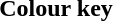<table class="toccolours" style="margin:0.5em auto">
<tr>
<th>Colour key<br></th>
</tr>
<tr>
<td><br>





</td>
</tr>
</table>
